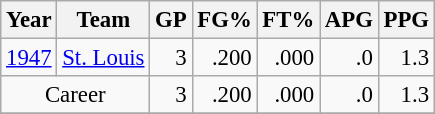<table class="wikitable sortable" style="font-size:95%; text-align:right;">
<tr>
<th>Year</th>
<th>Team</th>
<th>GP</th>
<th>FG%</th>
<th>FT%</th>
<th>APG</th>
<th>PPG</th>
</tr>
<tr>
<td style="text-align:left;"><a href='#'>1947</a></td>
<td style="text-align:left;"><a href='#'>St. Louis</a></td>
<td>3</td>
<td>.200</td>
<td>.000</td>
<td>.0</td>
<td>1.3</td>
</tr>
<tr>
<td style="text-align:center;" colspan="2">Career</td>
<td>3</td>
<td>.200</td>
<td>.000</td>
<td>.0</td>
<td>1.3</td>
</tr>
<tr>
</tr>
</table>
